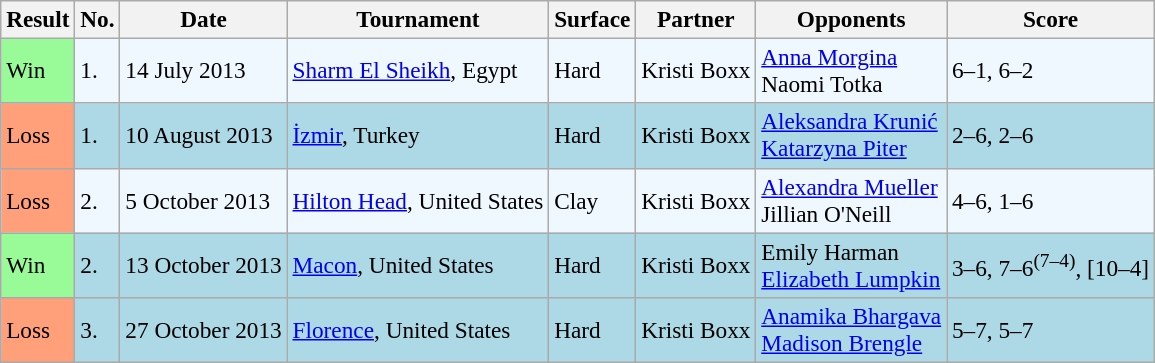<table class="sortable wikitable" style=font-size:97%>
<tr>
<th>Result</th>
<th>No.</th>
<th>Date</th>
<th>Tournament</th>
<th>Surface</th>
<th>Partner</th>
<th>Opponents</th>
<th class="unsortable">Score</th>
</tr>
<tr style="background:#f0f8ff;">
<td style="background:#98fb98;">Win</td>
<td>1.</td>
<td>14 July 2013</td>
<td><a href='#'>Sharm El Sheikh</a>, Egypt</td>
<td>Hard</td>
<td> Kristi Boxx</td>
<td> <a href='#'>Anna Morgina</a> <br>  Naomi Totka</td>
<td>6–1, 6–2</td>
</tr>
<tr style="background:lightblue;">
<td style="background:#ffa07a;">Loss</td>
<td>1.</td>
<td>10 August 2013</td>
<td><a href='#'>İzmir</a>, Turkey</td>
<td>Hard</td>
<td> Kristi Boxx</td>
<td> <a href='#'>Aleksandra Krunić</a> <br>  <a href='#'>Katarzyna Piter</a></td>
<td>2–6, 2–6</td>
</tr>
<tr style="background:#f0f8ff;">
<td style="background:#ffa07a;">Loss</td>
<td>2.</td>
<td>5 October 2013</td>
<td><a href='#'>Hilton Head</a>, United States</td>
<td>Clay</td>
<td> Kristi Boxx</td>
<td> <a href='#'>Alexandra Mueller</a> <br>  Jillian O'Neill</td>
<td>4–6, 1–6</td>
</tr>
<tr style="background:lightblue;">
<td style="background:#98fb98;">Win</td>
<td>2.</td>
<td>13 October 2013</td>
<td><a href='#'>Macon</a>, United States</td>
<td>Hard</td>
<td> Kristi Boxx</td>
<td> Emily Harman <br>  <a href='#'>Elizabeth Lumpkin</a></td>
<td>3–6, 7–6<sup>(7–4)</sup>, [10–4]</td>
</tr>
<tr style="background:lightblue;">
<td style="background:#ffa07a;">Loss</td>
<td>3.</td>
<td>27 October 2013</td>
<td><a href='#'>Florence</a>, United States</td>
<td>Hard</td>
<td> Kristi Boxx</td>
<td> <a href='#'>Anamika Bhargava</a> <br>  <a href='#'>Madison Brengle</a></td>
<td>5–7, 5–7</td>
</tr>
</table>
